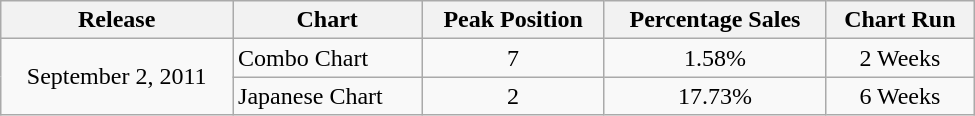<table class="wikitable" width="650px">
<tr>
<th>Release</th>
<th>Chart</th>
<th>Peak Position</th>
<th>Percentage Sales</th>
<th>Chart Run</th>
</tr>
<tr>
<td rowspan="2" style="text-align:center;">September 2, 2011</td>
<td>Combo Chart</td>
<td align="center">7</td>
<td align="center">1.58%</td>
<td align="center">2 Weeks</td>
</tr>
<tr>
<td>Japanese Chart</td>
<td align="center">2</td>
<td align="center">17.73%</td>
<td align="center">6 Weeks</td>
</tr>
</table>
